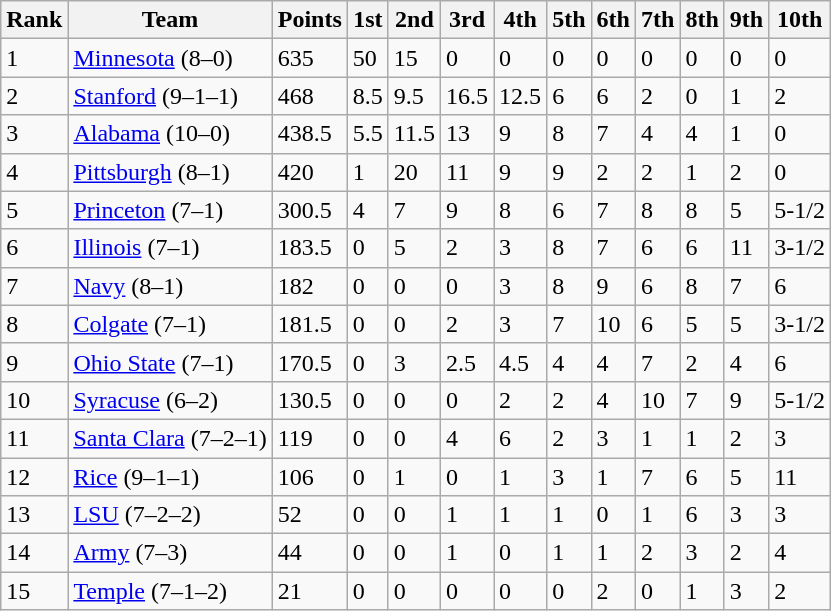<table class="wikitable">
<tr>
<th>Rank</th>
<th>Team</th>
<th>Points</th>
<th>1st</th>
<th>2nd</th>
<th>3rd</th>
<th>4th</th>
<th>5th</th>
<th>6th</th>
<th>7th</th>
<th>8th</th>
<th>9th</th>
<th>10th</th>
</tr>
<tr>
<td>1</td>
<td><a href='#'>Minnesota</a> (8–0)</td>
<td>635</td>
<td>50</td>
<td>15</td>
<td>0</td>
<td>0</td>
<td>0</td>
<td>0</td>
<td>0</td>
<td>0</td>
<td>0</td>
<td>0</td>
</tr>
<tr>
<td>2</td>
<td><a href='#'>Stanford</a> (9–1–1)</td>
<td>468</td>
<td>8.5</td>
<td>9.5</td>
<td>16.5</td>
<td>12.5</td>
<td>6</td>
<td>6</td>
<td>2</td>
<td>0</td>
<td>1</td>
<td>2</td>
</tr>
<tr>
<td>3</td>
<td><a href='#'>Alabama</a> (10–0)</td>
<td>438.5</td>
<td>5.5</td>
<td>11.5</td>
<td>13</td>
<td>9</td>
<td>8</td>
<td>7</td>
<td>4</td>
<td>4</td>
<td>1</td>
<td>0</td>
</tr>
<tr>
<td>4</td>
<td><a href='#'>Pittsburgh</a> (8–1)</td>
<td>420</td>
<td>1</td>
<td>20</td>
<td>11</td>
<td>9</td>
<td>9</td>
<td>2</td>
<td>2</td>
<td>1</td>
<td>2</td>
<td>0</td>
</tr>
<tr>
<td>5</td>
<td><a href='#'>Princeton</a> (7–1)</td>
<td>300.5</td>
<td>4</td>
<td>7</td>
<td>9</td>
<td>8</td>
<td>6</td>
<td>7</td>
<td>8</td>
<td>8</td>
<td>5</td>
<td>5-1/2</td>
</tr>
<tr>
<td>6</td>
<td><a href='#'>Illinois</a> (7–1)</td>
<td>183.5</td>
<td>0</td>
<td>5</td>
<td>2</td>
<td>3</td>
<td>8</td>
<td>7</td>
<td>6</td>
<td>6</td>
<td>11</td>
<td>3-1/2</td>
</tr>
<tr>
<td>7</td>
<td><a href='#'>Navy</a> (8–1)</td>
<td>182</td>
<td>0</td>
<td>0</td>
<td>0</td>
<td>3</td>
<td>8</td>
<td>9</td>
<td>6</td>
<td>8</td>
<td>7</td>
<td>6</td>
</tr>
<tr>
<td>8</td>
<td><a href='#'>Colgate</a> (7–1)</td>
<td>181.5</td>
<td>0</td>
<td>0</td>
<td>2</td>
<td>3</td>
<td>7</td>
<td>10</td>
<td>6</td>
<td>5</td>
<td>5</td>
<td>3-1/2</td>
</tr>
<tr>
<td>9</td>
<td><a href='#'>Ohio State</a> (7–1)</td>
<td>170.5</td>
<td>0</td>
<td>3</td>
<td>2.5</td>
<td>4.5</td>
<td>4</td>
<td>4</td>
<td>7</td>
<td>2</td>
<td>4</td>
<td>6</td>
</tr>
<tr>
<td>10</td>
<td><a href='#'>Syracuse</a> (6–2)</td>
<td>130.5</td>
<td>0</td>
<td>0</td>
<td>0</td>
<td>2</td>
<td>2</td>
<td>4</td>
<td>10</td>
<td>7</td>
<td>9</td>
<td>5-1/2</td>
</tr>
<tr>
<td>11</td>
<td><a href='#'>Santa Clara</a> (7–2–1)</td>
<td>119</td>
<td>0</td>
<td>0</td>
<td>4</td>
<td>6</td>
<td>2</td>
<td>3</td>
<td>1</td>
<td>1</td>
<td>2</td>
<td>3</td>
</tr>
<tr>
<td>12</td>
<td><a href='#'>Rice</a> (9–1–1)</td>
<td>106</td>
<td>0</td>
<td>1</td>
<td>0</td>
<td>1</td>
<td>3</td>
<td>1</td>
<td>7</td>
<td>6</td>
<td>5</td>
<td>11</td>
</tr>
<tr>
<td>13</td>
<td><a href='#'>LSU</a> (7–2–2)</td>
<td>52</td>
<td>0</td>
<td>0</td>
<td>1</td>
<td>1</td>
<td>1</td>
<td>0</td>
<td>1</td>
<td>6</td>
<td>3</td>
<td>3</td>
</tr>
<tr>
<td>14</td>
<td><a href='#'>Army</a> (7–3)</td>
<td>44</td>
<td>0</td>
<td>0</td>
<td>1</td>
<td>0</td>
<td>1</td>
<td>1</td>
<td>2</td>
<td>3</td>
<td>2</td>
<td>4</td>
</tr>
<tr>
<td>15</td>
<td><a href='#'>Temple</a> (7–1–2)</td>
<td>21</td>
<td>0</td>
<td>0</td>
<td>0</td>
<td>0</td>
<td>0</td>
<td>2</td>
<td>0</td>
<td>1</td>
<td>3</td>
<td>2</td>
</tr>
</table>
